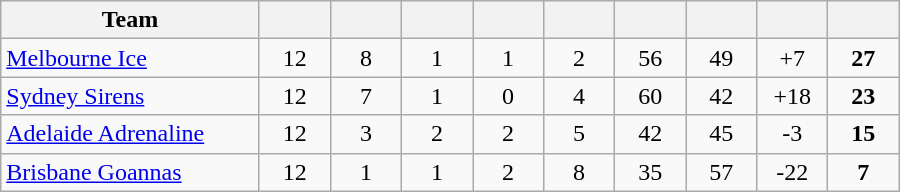<table class="wikitable" style="text-align:center;">
<tr>
<th width=165>Team</th>
<th width=40></th>
<th width=40></th>
<th width=40></th>
<th width=40></th>
<th width=40></th>
<th width=40></th>
<th width=40></th>
<th width=40></th>
<th width=40></th>
</tr>
<tr>
<td style="text-align:left;"><a href='#'>Melbourne Ice</a></td>
<td>12</td>
<td>8</td>
<td>1</td>
<td>1</td>
<td>2</td>
<td>56</td>
<td>49</td>
<td>+7</td>
<td><strong>27</strong></td>
</tr>
<tr>
<td style="text-align:left;"><a href='#'>Sydney Sirens</a></td>
<td>12</td>
<td>7</td>
<td>1</td>
<td>0</td>
<td>4</td>
<td>60</td>
<td>42</td>
<td>+18</td>
<td><strong>23</strong></td>
</tr>
<tr>
<td style="text-align:left;"><a href='#'>Adelaide Adrenaline</a></td>
<td>12</td>
<td>3</td>
<td>2</td>
<td>2</td>
<td>5</td>
<td>42</td>
<td>45</td>
<td>-3</td>
<td><strong>15</strong></td>
</tr>
<tr>
<td style="text-align:left;"><a href='#'>Brisbane Goannas</a></td>
<td>12</td>
<td>1</td>
<td>1</td>
<td>2</td>
<td>8</td>
<td>35</td>
<td>57</td>
<td>-22</td>
<td><strong>7</strong></td>
</tr>
</table>
